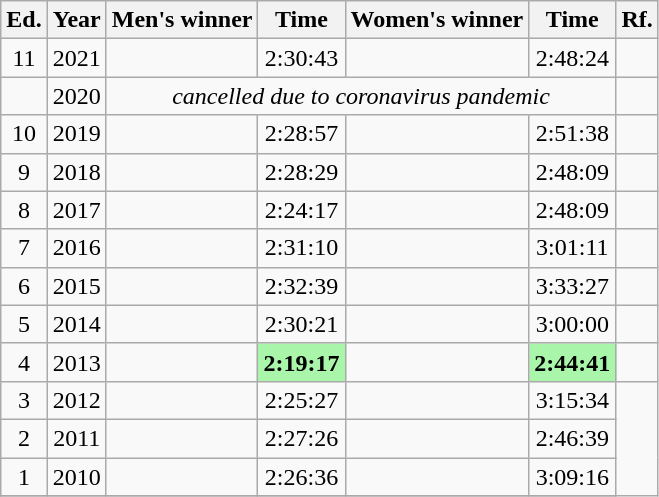<table class="wikitable sortable" style=" text-align:center;">
<tr>
<th class="unsortable">Ed.</th>
<th>Year</th>
<th>Men's winner</th>
<th>Time</th>
<th>Women's winner</th>
<th>Time</th>
<th class="unsortable">Rf.</th>
</tr>
<tr>
<td>11</td>
<td>2021</td>
<td align=left></td>
<td>2:30:43</td>
<td align=left></td>
<td>2:48:24</td>
<td></td>
</tr>
<tr>
<td></td>
<td>2020</td>
<td colspan="4" align="center" data-sort-value=""><em>cancelled due to coronavirus pandemic</em></td>
<td></td>
</tr>
<tr>
<td>10</td>
<td>2019</td>
<td align=left></td>
<td>2:28:57</td>
<td align=left></td>
<td>2:51:38</td>
<td></td>
</tr>
<tr>
<td>9</td>
<td>2018</td>
<td align=left></td>
<td>2:28:29</td>
<td align=left></td>
<td>2:48:09</td>
<td></td>
</tr>
<tr>
<td>8</td>
<td>2017</td>
<td align=left></td>
<td>2:24:17</td>
<td align=left></td>
<td>2:48:09</td>
<td></td>
</tr>
<tr>
<td>7</td>
<td>2016</td>
<td align=left></td>
<td>2:31:10</td>
<td align=left></td>
<td>3:01:11</td>
<td></td>
</tr>
<tr>
<td>6</td>
<td>2015</td>
<td align=left></td>
<td>2:32:39</td>
<td align=left></td>
<td>3:33:27</td>
<td></td>
</tr>
<tr>
<td>5</td>
<td>2014</td>
<td align=left></td>
<td>2:30:21</td>
<td align=left></td>
<td>3:00:00</td>
</tr>
<tr>
<td>4</td>
<td>2013</td>
<td align=left></td>
<td bgcolor=#A9F5A9><strong>2:19:17</strong></td>
<td align=left></td>
<td bgcolor=#A9F5A9><strong>2:44:41</strong></td>
<td></td>
</tr>
<tr>
<td>3</td>
<td>2012</td>
<td align=left></td>
<td>2:25:27</td>
<td align=left></td>
<td>3:15:34</td>
</tr>
<tr>
<td>2</td>
<td>2011</td>
<td align=left></td>
<td>2:27:26</td>
<td align=left></td>
<td>2:46:39</td>
</tr>
<tr>
<td>1</td>
<td>2010</td>
<td align=left></td>
<td>2:26:36</td>
<td align=left></td>
<td>3:09:16</td>
</tr>
<tr>
</tr>
</table>
